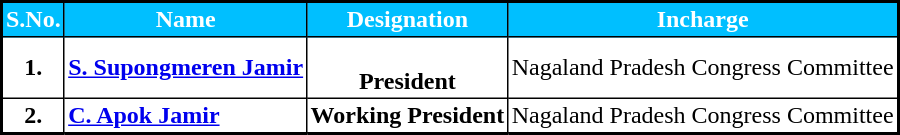<table class="sortable" style="border-collapse: collapse; border: 2px #000000 solid; font-size: x-big; width="70%" cellspacing="0" cellpadding="2" border="1">
<tr style="background-color:#00BFFF; color:white">
<th>S.No.</th>
<th>Name</th>
<th>Designation</th>
<th>Incharge</th>
</tr>
<tr>
<th>1.</th>
<th><strong><a href='#'>S. Supongmeren Jamir</a></strong></th>
<th><br><strong>President</strong></th>
<td>Nagaland Pradesh Congress Committee</td>
</tr>
<tr>
<th>2.</th>
<td><strong><a href='#'>C. Apok Jamir</a></strong></td>
<td><strong>Working President</strong></td>
<td>Nagaland Pradesh Congress Committee</td>
</tr>
<tr>
</tr>
</table>
